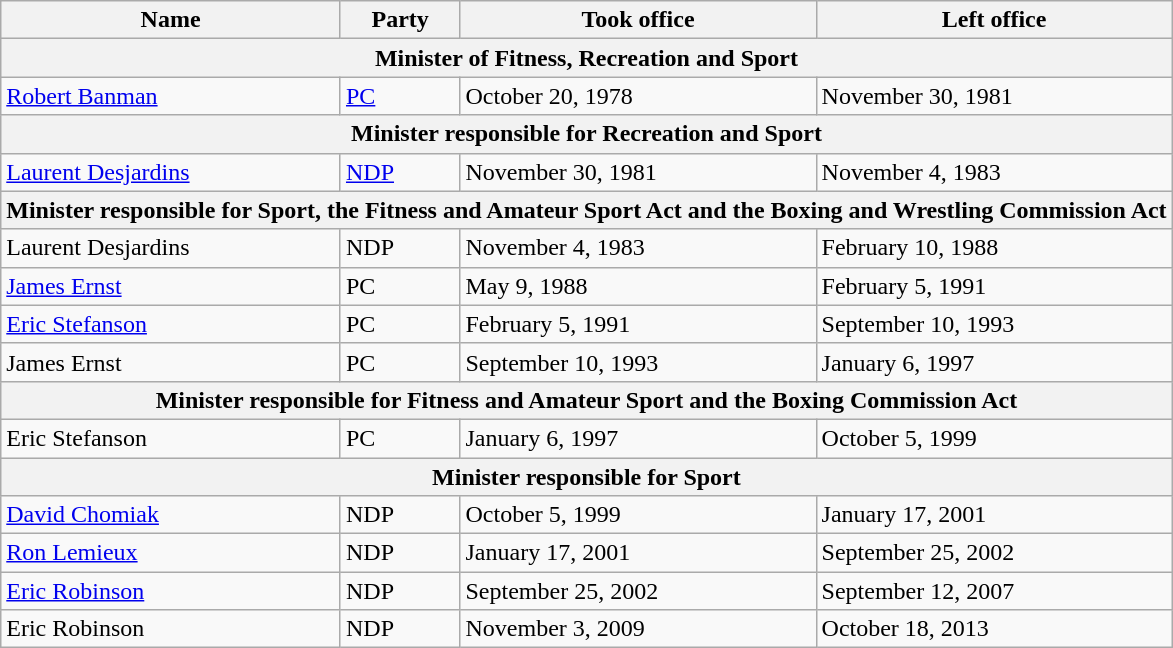<table class="wikitable">
<tr>
<th><strong>Name</strong></th>
<th><strong>Party</strong></th>
<th><strong>Took office</strong></th>
<th><strong>Left office</strong></th>
</tr>
<tr>
<th colspan="4">Minister of Fitness, Recreation and Sport</th>
</tr>
<tr>
<td><a href='#'>Robert Banman</a></td>
<td><a href='#'>PC</a></td>
<td>October 20, 1978</td>
<td>November 30, 1981</td>
</tr>
<tr>
<th colspan="4">Minister responsible for Recreation and Sport</th>
</tr>
<tr>
<td><a href='#'>Laurent Desjardins</a></td>
<td><a href='#'>NDP</a></td>
<td>November 30, 1981</td>
<td>November 4, 1983</td>
</tr>
<tr>
<th colspan="4">Minister responsible for Sport, the Fitness and Amateur Sport Act and the Boxing and Wrestling Commission Act</th>
</tr>
<tr>
<td>Laurent Desjardins</td>
<td>NDP</td>
<td>November 4, 1983</td>
<td>February 10, 1988</td>
</tr>
<tr>
<td><a href='#'>James Ernst</a></td>
<td>PC</td>
<td>May 9, 1988</td>
<td>February 5, 1991</td>
</tr>
<tr>
<td><a href='#'>Eric Stefanson</a></td>
<td>PC</td>
<td>February 5, 1991</td>
<td>September 10, 1993</td>
</tr>
<tr>
<td>James Ernst</td>
<td>PC</td>
<td>September 10, 1993</td>
<td>January 6, 1997</td>
</tr>
<tr>
<th colspan="4">Minister responsible for Fitness and Amateur Sport and the Boxing Commission Act</th>
</tr>
<tr>
<td>Eric Stefanson</td>
<td>PC</td>
<td>January 6, 1997</td>
<td>October 5, 1999</td>
</tr>
<tr>
<th colspan="4">Minister responsible for Sport</th>
</tr>
<tr>
<td><a href='#'>David Chomiak</a></td>
<td>NDP</td>
<td>October 5, 1999</td>
<td>January 17, 2001</td>
</tr>
<tr>
<td><a href='#'>Ron Lemieux</a></td>
<td>NDP</td>
<td>January 17, 2001</td>
<td>September 25, 2002</td>
</tr>
<tr>
<td><a href='#'>Eric Robinson</a></td>
<td>NDP</td>
<td>September 25, 2002</td>
<td>September 12, 2007</td>
</tr>
<tr>
<td>Eric Robinson</td>
<td>NDP</td>
<td>November 3, 2009</td>
<td>October 18, 2013</td>
</tr>
</table>
